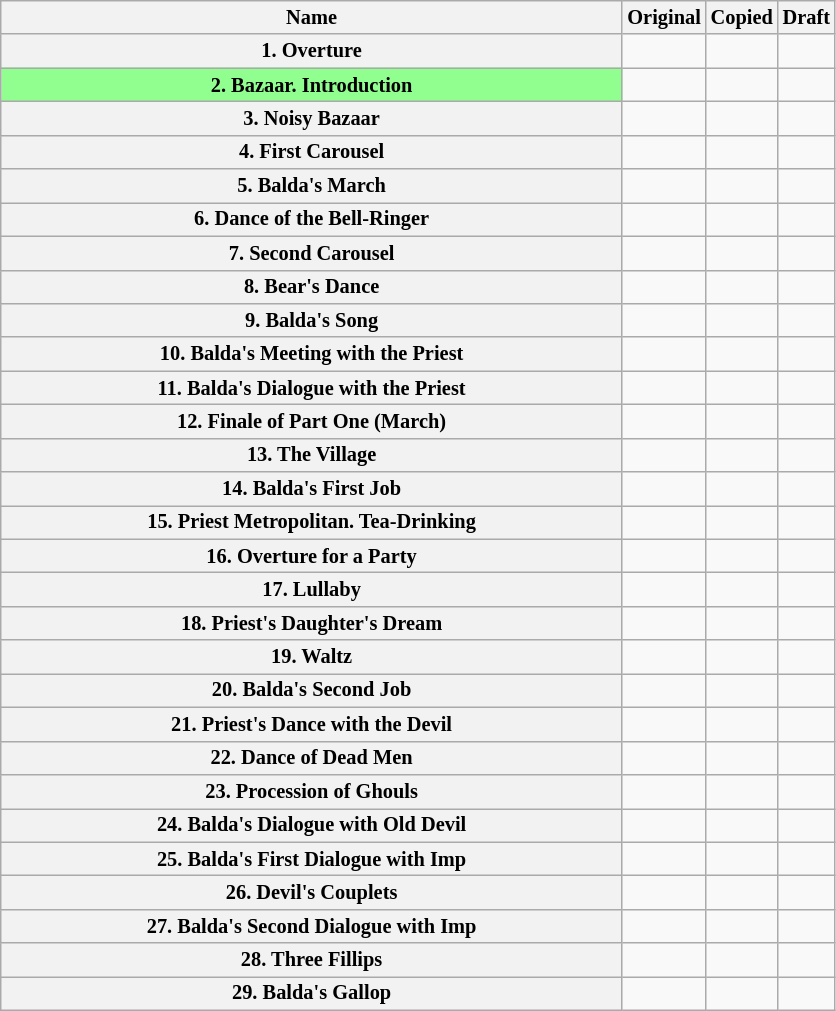<table class="wikitable sortable" style="font-size: 85%; text-align: center; width: auto;">
<tr>
<th style="width:30em">Name</th>
<th>Original</th>
<th>Copied</th>
<th>Draft</th>
</tr>
<tr>
<th>1. Overture</th>
<td></td>
<td></td>
<td></td>
</tr>
<tr>
<th style="background: #90FF90" >2. Bazaar. Introduction</th>
<td></td>
<td></td>
<td></td>
</tr>
<tr>
<th>3. Noisy Bazaar</th>
<td></td>
<td></td>
<td></td>
</tr>
<tr>
<th>4. First Carousel</th>
<td></td>
<td></td>
<td></td>
</tr>
<tr>
<th>5. Balda's March</th>
<td></td>
<td></td>
<td></td>
</tr>
<tr>
<th>6. Dance of the Bell-Ringer</th>
<td></td>
<td></td>
<td></td>
</tr>
<tr>
<th>7. Second Carousel</th>
<td></td>
<td></td>
<td></td>
</tr>
<tr>
<th>8. Bear's Dance</th>
<td></td>
<td></td>
<td></td>
</tr>
<tr>
<th>9. Balda's Song</th>
<td></td>
<td></td>
<td></td>
</tr>
<tr>
<th>10. Balda's Meeting with the Priest</th>
<td></td>
<td></td>
<td></td>
</tr>
<tr>
<th>11. Balda's Dialogue with the Priest</th>
<td></td>
<td></td>
<td></td>
</tr>
<tr>
<th>12. Finale of Part One (March)</th>
<td></td>
<td></td>
<td></td>
</tr>
<tr>
<th>13. The Village</th>
<td></td>
<td></td>
<td></td>
</tr>
<tr>
<th>14. Balda's First Job</th>
<td></td>
<td></td>
<td></td>
</tr>
<tr>
<th>15. Priest Metropolitan. Tea-Drinking</th>
<td></td>
<td></td>
<td></td>
</tr>
<tr>
<th>16. Overture for a Party</th>
<td></td>
<td></td>
<td></td>
</tr>
<tr>
<th>17. Lullaby</th>
<td></td>
<td></td>
<td></td>
</tr>
<tr>
<th>18. Priest's Daughter's Dream</th>
<td></td>
<td></td>
<td></td>
</tr>
<tr>
<th>19. Waltz</th>
<td></td>
<td></td>
<td></td>
</tr>
<tr>
<th>20. Balda's Second Job</th>
<td></td>
<td></td>
<td></td>
</tr>
<tr>
<th>21. Priest's Dance with the Devil</th>
<td></td>
<td></td>
<td></td>
</tr>
<tr>
<th>22. Dance of Dead Men</th>
<td></td>
<td></td>
<td></td>
</tr>
<tr>
<th>23. Procession of Ghouls</th>
<td></td>
<td></td>
<td></td>
</tr>
<tr>
<th>24. Balda's Dialogue with Old Devil</th>
<td></td>
<td></td>
<td></td>
</tr>
<tr>
<th>25. Balda's First Dialogue with Imp</th>
<td></td>
<td></td>
<td></td>
</tr>
<tr>
<th>26. Devil's Couplets</th>
<td></td>
<td></td>
<td></td>
</tr>
<tr>
<th>27. Balda's Second Dialogue with Imp</th>
<td></td>
<td></td>
<td></td>
</tr>
<tr>
<th>28. Three Fillips</th>
<td></td>
<td></td>
<td></td>
</tr>
<tr>
<th>29. Balda's Gallop</th>
<td></td>
<td></td>
<td></td>
</tr>
</table>
